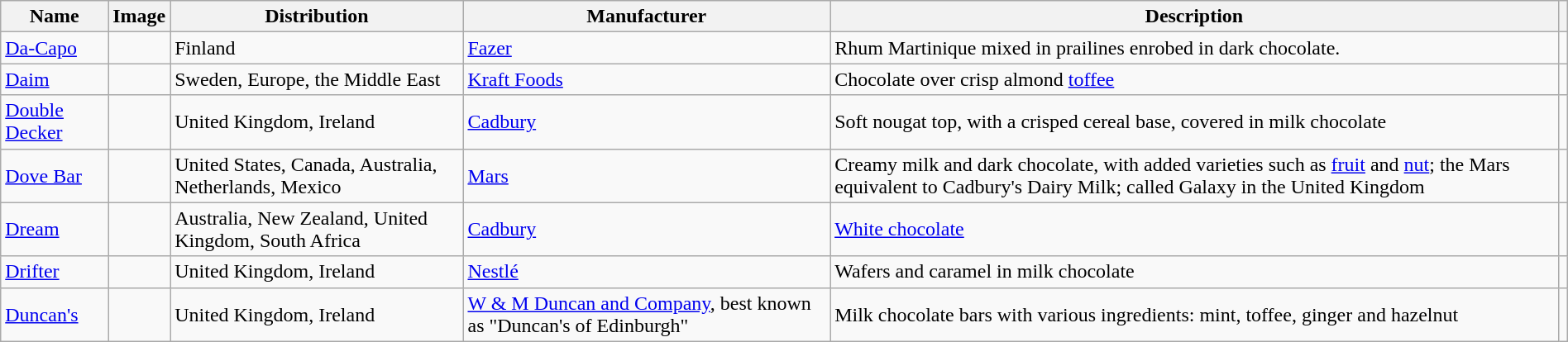<table class="wikitable sortable" style="width:100%">
<tr>
<th>Name</th>
<th class="unsortable">Image</th>
<th>Distribution</th>
<th>Manufacturer</th>
<th>Description</th>
<th></th>
</tr>
<tr>
<td><a href='#'>Da-Capo</a></td>
<td></td>
<td>Finland</td>
<td><a href='#'>Fazer</a></td>
<td>Rhum Martinique mixed in prailines enrobed in dark chocolate.</td>
<td></td>
</tr>
<tr>
<td><a href='#'>Daim</a></td>
<td></td>
<td>Sweden, Europe, the Middle East</td>
<td><a href='#'>Kraft Foods</a></td>
<td>Chocolate over crisp almond <a href='#'>toffee</a></td>
<td></td>
</tr>
<tr>
<td><a href='#'>Double Decker</a></td>
<td></td>
<td>United Kingdom, Ireland</td>
<td><a href='#'>Cadbury</a></td>
<td>Soft nougat top, with a crisped cereal base, covered in milk chocolate</td>
<td></td>
</tr>
<tr>
<td><a href='#'>Dove Bar</a></td>
<td></td>
<td>United States, Canada, Australia, Netherlands, Mexico</td>
<td><a href='#'>Mars</a></td>
<td>Creamy milk and dark chocolate, with added varieties such as <a href='#'>fruit</a> and <a href='#'>nut</a>; the Mars equivalent to Cadbury's Dairy Milk; called Galaxy in the United Kingdom</td>
<td></td>
</tr>
<tr>
<td><a href='#'>Dream</a></td>
<td></td>
<td>Australia, New Zealand, United Kingdom, South Africa</td>
<td><a href='#'>Cadbury</a></td>
<td><a href='#'>White chocolate</a></td>
<td></td>
</tr>
<tr>
<td><a href='#'>Drifter</a></td>
<td></td>
<td>United Kingdom, Ireland</td>
<td><a href='#'>Nestlé</a></td>
<td>Wafers and caramel in milk chocolate</td>
<td></td>
</tr>
<tr>
<td><a href='#'>Duncan's</a></td>
<td></td>
<td>United Kingdom, Ireland</td>
<td><a href='#'>W & M Duncan and Company</a>, best known as "Duncan's of Edinburgh"</td>
<td>Milk chocolate bars with various ingredients: mint, toffee, ginger and hazelnut</td>
<td></td>
</tr>
</table>
